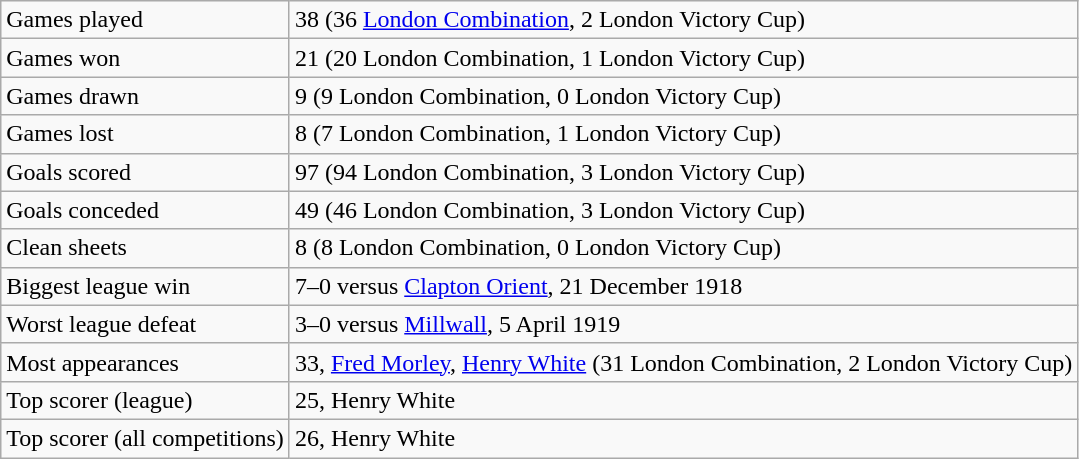<table class="wikitable">
<tr>
<td>Games played</td>
<td>38 (36 <a href='#'>London Combination</a>, 2 London Victory Cup)</td>
</tr>
<tr>
<td>Games won</td>
<td>21 (20 London Combination, 1 London Victory Cup)</td>
</tr>
<tr>
<td>Games drawn</td>
<td>9 (9 London Combination, 0 London Victory Cup)</td>
</tr>
<tr>
<td>Games lost</td>
<td>8 (7 London Combination, 1 London Victory Cup)</td>
</tr>
<tr>
<td>Goals scored</td>
<td>97 (94 London Combination, 3 London Victory Cup)</td>
</tr>
<tr>
<td>Goals conceded</td>
<td>49 (46 London Combination, 3 London Victory Cup)</td>
</tr>
<tr>
<td>Clean sheets</td>
<td>8 (8 London Combination, 0 London Victory Cup)</td>
</tr>
<tr>
<td>Biggest league win</td>
<td>7–0 versus <a href='#'>Clapton Orient</a>, 21 December 1918</td>
</tr>
<tr>
<td>Worst league defeat</td>
<td>3–0 versus <a href='#'>Millwall</a>, 5 April 1919</td>
</tr>
<tr>
<td>Most appearances</td>
<td>33, <a href='#'>Fred Morley</a>, <a href='#'>Henry White</a> (31 London Combination, 2 London Victory Cup)</td>
</tr>
<tr>
<td>Top scorer (league)</td>
<td>25, Henry White</td>
</tr>
<tr>
<td>Top scorer (all competitions)</td>
<td>26, Henry White</td>
</tr>
</table>
